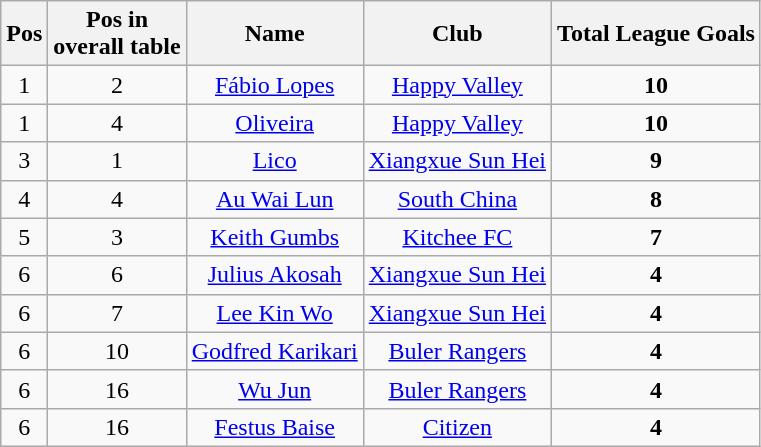<table class="wikitable" style="text-align:center;">
<tr>
<th>Pos</th>
<th>Pos in <br> overall table</th>
<th>Name</th>
<th>Club</th>
<th>Total League Goals</th>
</tr>
<tr>
<td>1</td>
<td>2</td>
<td><a href='#'>Fábio Lopes</a></td>
<td><a href='#'>Happy Valley</a></td>
<td><strong>10</strong></td>
</tr>
<tr>
<td>1</td>
<td>4</td>
<td><a href='#'>Oliveira</a></td>
<td><a href='#'>Happy Valley</a></td>
<td><strong>10</strong></td>
</tr>
<tr>
<td>3</td>
<td>1</td>
<td><a href='#'>Lico</a></td>
<td><a href='#'>Xiangxue Sun Hei</a></td>
<td><strong>9</strong></td>
</tr>
<tr>
<td>4</td>
<td>4</td>
<td><a href='#'>Au Wai Lun</a></td>
<td><a href='#'>South China</a></td>
<td><strong>8</strong></td>
</tr>
<tr>
<td>5</td>
<td>3</td>
<td><a href='#'>Keith Gumbs</a></td>
<td><a href='#'>Kitchee FC</a></td>
<td><strong>7</strong></td>
</tr>
<tr>
<td>6</td>
<td>6</td>
<td><a href='#'>Julius Akosah</a></td>
<td><a href='#'>Xiangxue Sun Hei</a></td>
<td><strong>4</strong></td>
</tr>
<tr>
<td>6</td>
<td>7</td>
<td><a href='#'>Lee Kin Wo</a></td>
<td><a href='#'>Xiangxue Sun Hei</a></td>
<td><strong>4</strong></td>
</tr>
<tr>
<td>6</td>
<td>10</td>
<td><a href='#'>Godfred Karikari</a></td>
<td><a href='#'>Buler Rangers</a></td>
<td><strong>4</strong></td>
</tr>
<tr>
<td>6</td>
<td>16</td>
<td><a href='#'>Wu Jun</a></td>
<td><a href='#'>Buler Rangers</a></td>
<td><strong>4</strong></td>
</tr>
<tr>
<td>6</td>
<td>16</td>
<td><a href='#'>Festus Baise</a></td>
<td><a href='#'>Citizen</a></td>
<td><strong>4</strong></td>
</tr>
</table>
